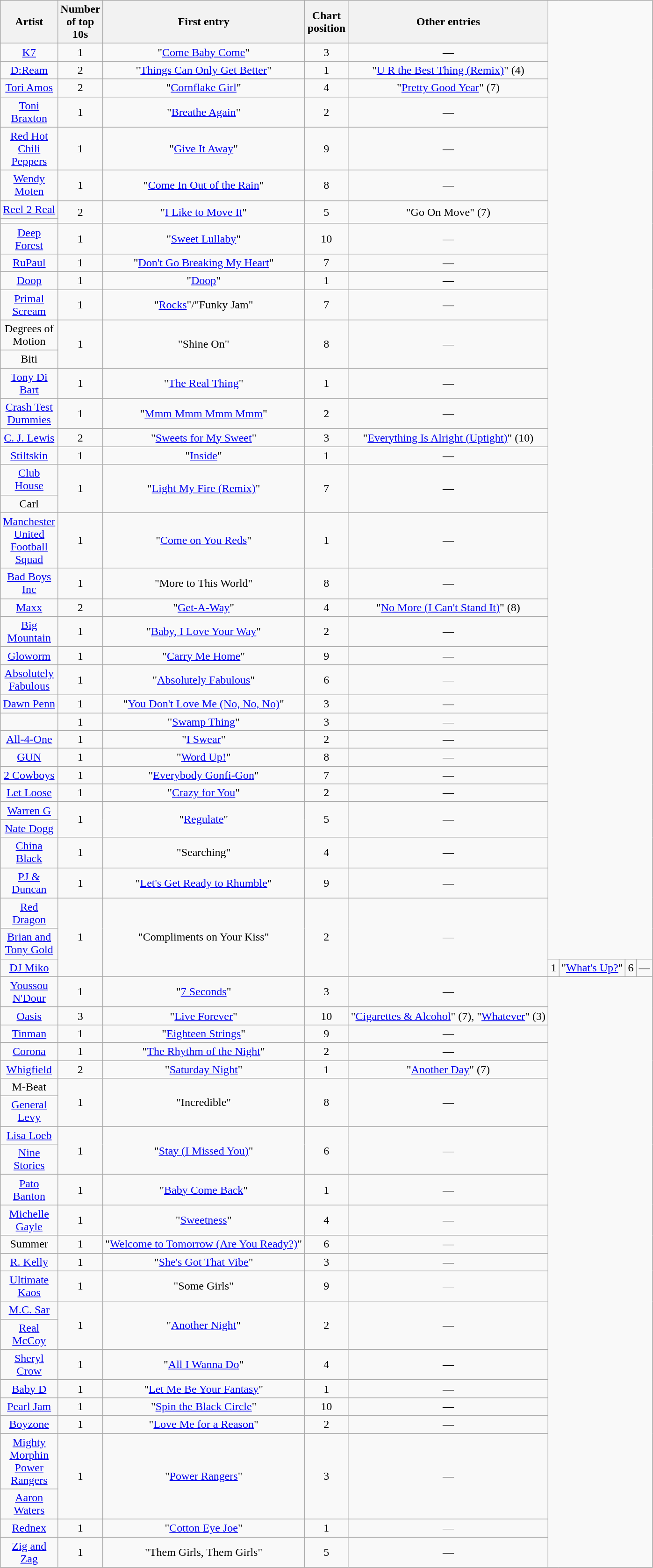<table class="wikitable sortable mw-collapsible mw-collapsed" style="text-align: center;">
<tr>
<th scope="col" style="width:55px;">Artist</th>
<th scope="col" style="width:55px;" data-sort-type="number">Number of top 10s</th>
<th scope="col" style="text-align:center;">First entry</th>
<th scope="col" style="width:55px;" data-sort-type="number">Chart position</th>
<th scope="col" style="text-align:center;">Other entries</th>
</tr>
<tr>
<td><a href='#'>K7</a></td>
<td>1</td>
<td>"<a href='#'>Come Baby Come</a>"</td>
<td>3</td>
<td>—</td>
</tr>
<tr>
<td><a href='#'>D:Ream</a></td>
<td>2</td>
<td>"<a href='#'>Things Can Only Get Better</a>"</td>
<td>1</td>
<td>"<a href='#'>U R the Best Thing (Remix)</a>" (4)</td>
</tr>
<tr>
<td><a href='#'>Tori Amos</a></td>
<td>2</td>
<td>"<a href='#'>Cornflake Girl</a>"</td>
<td>4</td>
<td>"<a href='#'>Pretty Good Year</a>" (7)</td>
</tr>
<tr>
<td><a href='#'>Toni Braxton</a></td>
<td>1</td>
<td>"<a href='#'>Breathe Again</a>"</td>
<td>2</td>
<td>—</td>
</tr>
<tr>
<td><a href='#'>Red Hot Chili Peppers</a></td>
<td>1</td>
<td>"<a href='#'>Give It Away</a>"</td>
<td>9</td>
<td>—</td>
</tr>
<tr>
<td><a href='#'>Wendy Moten</a></td>
<td>1</td>
<td>"<a href='#'>Come In Out of the Rain</a>"</td>
<td>8</td>
<td>—</td>
</tr>
<tr>
<td><a href='#'>Reel 2 Real</a></td>
<td rowspan="2">2</td>
<td rowspan="2">"<a href='#'>I Like to Move It</a>"</td>
<td rowspan="2">5</td>
<td rowspan="2">"Go On Move" (7)</td>
</tr>
<tr>
<td></td>
</tr>
<tr>
<td><a href='#'>Deep Forest</a></td>
<td>1</td>
<td>"<a href='#'>Sweet Lullaby</a>"</td>
<td>10</td>
<td>—</td>
</tr>
<tr>
<td><a href='#'>RuPaul</a></td>
<td>1</td>
<td>"<a href='#'>Don't Go Breaking My Heart</a>"</td>
<td>7</td>
<td>—</td>
</tr>
<tr>
<td><a href='#'>Doop</a></td>
<td>1</td>
<td>"<a href='#'>Doop</a>"</td>
<td>1</td>
<td>—</td>
</tr>
<tr>
<td><a href='#'>Primal Scream</a></td>
<td>1</td>
<td>"<a href='#'>Rocks</a>"/"Funky Jam"</td>
<td>7</td>
<td>—</td>
</tr>
<tr>
<td>Degrees of Motion</td>
<td rowspan="2">1</td>
<td rowspan="2">"Shine On"</td>
<td rowspan="2">8</td>
<td rowspan="2">—</td>
</tr>
<tr>
<td>Biti</td>
</tr>
<tr>
<td><a href='#'>Tony Di Bart</a></td>
<td>1</td>
<td>"<a href='#'>The Real Thing</a>"</td>
<td>1</td>
<td>—</td>
</tr>
<tr>
<td><a href='#'>Crash Test Dummies</a></td>
<td>1</td>
<td>"<a href='#'>Mmm Mmm Mmm Mmm</a>"</td>
<td>2</td>
<td>—</td>
</tr>
<tr>
<td><a href='#'>C. J. Lewis</a></td>
<td>2</td>
<td>"<a href='#'>Sweets for My Sweet</a>"</td>
<td>3</td>
<td>"<a href='#'>Everything Is Alright (Uptight)</a>" (10)</td>
</tr>
<tr>
<td><a href='#'>Stiltskin</a></td>
<td>1</td>
<td>"<a href='#'>Inside</a>"</td>
<td>1</td>
<td>—</td>
</tr>
<tr>
<td><a href='#'>Club House</a></td>
<td rowspan="2">1</td>
<td rowspan="2">"<a href='#'>Light My Fire (Remix)</a>"</td>
<td rowspan="2">7</td>
<td rowspan="2">—</td>
</tr>
<tr>
<td>Carl</td>
</tr>
<tr>
<td><a href='#'>Manchester United Football Squad</a></td>
<td>1</td>
<td>"<a href='#'>Come on You Reds</a>"</td>
<td>1</td>
<td>—</td>
</tr>
<tr>
<td><a href='#'>Bad Boys Inc</a></td>
<td>1</td>
<td>"More to This World"</td>
<td>8</td>
<td>—</td>
</tr>
<tr>
<td><a href='#'>Maxx</a></td>
<td>2</td>
<td>"<a href='#'>Get-A-Way</a>"</td>
<td>4</td>
<td>"<a href='#'>No More (I Can't Stand It)</a>" (8)</td>
</tr>
<tr>
<td><a href='#'>Big Mountain</a></td>
<td>1</td>
<td>"<a href='#'>Baby, I Love Your Way</a>"</td>
<td>2</td>
<td>—</td>
</tr>
<tr>
<td><a href='#'>Gloworm</a></td>
<td>1</td>
<td>"<a href='#'>Carry Me Home</a>"</td>
<td>9</td>
<td>—</td>
</tr>
<tr>
<td><a href='#'>Absolutely Fabulous</a></td>
<td>1</td>
<td>"<a href='#'>Absolutely Fabulous</a>"</td>
<td>6</td>
<td>—</td>
</tr>
<tr>
<td><a href='#'>Dawn Penn</a></td>
<td>1</td>
<td>"<a href='#'>You Don't Love Me (No, No, No)</a>"</td>
<td>3</td>
<td>—</td>
</tr>
<tr>
<td></td>
<td>1</td>
<td>"<a href='#'>Swamp Thing</a>"</td>
<td>3</td>
<td>—</td>
</tr>
<tr>
<td><a href='#'>All-4-One</a></td>
<td>1</td>
<td>"<a href='#'>I Swear</a>"</td>
<td>2</td>
<td>—</td>
</tr>
<tr>
<td><a href='#'>GUN</a></td>
<td>1</td>
<td>"<a href='#'>Word Up!</a>"</td>
<td>8</td>
<td>—</td>
</tr>
<tr>
<td><a href='#'>2 Cowboys</a></td>
<td>1</td>
<td>"<a href='#'>Everybody Gonfi-Gon</a>"</td>
<td>7</td>
<td>—</td>
</tr>
<tr>
<td><a href='#'>Let Loose</a></td>
<td>1</td>
<td>"<a href='#'>Crazy for You</a>"</td>
<td>2</td>
<td>—</td>
</tr>
<tr>
<td><a href='#'>Warren G</a></td>
<td rowspan="2">1</td>
<td rowspan="2">"<a href='#'>Regulate</a>"</td>
<td rowspan="2">5</td>
<td rowspan="2">—</td>
</tr>
<tr>
<td><a href='#'>Nate Dogg</a></td>
</tr>
<tr>
<td><a href='#'>China Black</a></td>
<td>1</td>
<td>"Searching"</td>
<td>4</td>
<td>—</td>
</tr>
<tr>
<td><a href='#'>PJ & Duncan</a></td>
<td>1</td>
<td>"<a href='#'>Let's Get Ready to Rhumble</a>"</td>
<td>9</td>
<td>—</td>
</tr>
<tr>
<td><a href='#'>Red Dragon</a></td>
<td rowspan="3">1</td>
<td rowspan="3">"Compliments on Your Kiss"</td>
<td rowspan="3">2</td>
<td rowspan="3">—</td>
</tr>
<tr>
<td><a href='#'>Brian and Tony Gold</a></td>
</tr>
<tr>
<td><a href='#'>DJ Miko</a></td>
<td>1</td>
<td>"<a href='#'>What's Up?</a>"</td>
<td>6</td>
<td>—</td>
</tr>
<tr>
<td><a href='#'>Youssou N'Dour</a></td>
<td>1</td>
<td>"<a href='#'>7 Seconds</a>"</td>
<td>3</td>
<td>—</td>
</tr>
<tr>
<td><a href='#'>Oasis</a></td>
<td>3</td>
<td>"<a href='#'>Live Forever</a>"</td>
<td>10</td>
<td>"<a href='#'>Cigarettes & Alcohol</a>" (7), "<a href='#'>Whatever</a>" (3)</td>
</tr>
<tr>
<td><a href='#'>Tinman</a></td>
<td>1</td>
<td>"<a href='#'>Eighteen Strings</a>"</td>
<td>9</td>
<td>—</td>
</tr>
<tr>
<td><a href='#'>Corona</a></td>
<td>1</td>
<td>"<a href='#'>The Rhythm of the Night</a>"</td>
<td>2</td>
<td>—</td>
</tr>
<tr>
<td><a href='#'>Whigfield</a></td>
<td>2</td>
<td>"<a href='#'>Saturday Night</a>"</td>
<td>1</td>
<td>"<a href='#'>Another Day</a>" (7) </td>
</tr>
<tr>
<td>M-Beat</td>
<td rowspan="2">1</td>
<td rowspan="2">"Incredible"</td>
<td rowspan="2">8</td>
<td rowspan="2">—</td>
</tr>
<tr>
<td><a href='#'>General Levy</a></td>
</tr>
<tr>
<td><a href='#'>Lisa Loeb</a></td>
<td rowspan="2">1</td>
<td rowspan="2">"<a href='#'>Stay (I Missed You)</a>"</td>
<td rowspan="2">6</td>
<td rowspan="2">—</td>
</tr>
<tr>
<td><a href='#'>Nine Stories</a></td>
</tr>
<tr>
<td><a href='#'>Pato Banton</a></td>
<td>1</td>
<td>"<a href='#'>Baby Come Back</a>"</td>
<td>1</td>
<td>—</td>
</tr>
<tr>
<td><a href='#'>Michelle Gayle</a></td>
<td>1</td>
<td>"<a href='#'>Sweetness</a>"</td>
<td>4</td>
<td>—</td>
</tr>
<tr>
<td>Summer</td>
<td>1</td>
<td>"<a href='#'>Welcome to Tomorrow (Are You Ready?)</a>"</td>
<td>6</td>
<td>—</td>
</tr>
<tr>
<td><a href='#'>R. Kelly</a></td>
<td>1</td>
<td>"<a href='#'>She's Got That Vibe</a>"</td>
<td>3</td>
<td>—</td>
</tr>
<tr>
<td><a href='#'>Ultimate Kaos</a></td>
<td>1</td>
<td>"Some Girls"</td>
<td>9</td>
<td>—</td>
</tr>
<tr>
<td><a href='#'>M.C. Sar</a></td>
<td rowspan="2">1</td>
<td rowspan="2">"<a href='#'>Another Night</a>"</td>
<td rowspan="2">2</td>
<td rowspan="2">—</td>
</tr>
<tr>
<td><a href='#'>Real McCoy</a></td>
</tr>
<tr>
<td><a href='#'>Sheryl Crow</a></td>
<td>1</td>
<td>"<a href='#'>All I Wanna Do</a>"</td>
<td>4</td>
<td>—</td>
</tr>
<tr>
<td><a href='#'>Baby D</a></td>
<td>1</td>
<td>"<a href='#'>Let Me Be Your Fantasy</a>"</td>
<td>1</td>
<td>—</td>
</tr>
<tr>
<td><a href='#'>Pearl Jam</a></td>
<td>1</td>
<td>"<a href='#'>Spin the Black Circle</a>"</td>
<td>10</td>
<td>—</td>
</tr>
<tr>
<td><a href='#'>Boyzone</a></td>
<td>1</td>
<td>"<a href='#'>Love Me for a Reason</a>" </td>
<td>2</td>
<td>—</td>
</tr>
<tr>
<td><a href='#'>Mighty Morphin Power Rangers</a></td>
<td rowspan="2">1</td>
<td rowspan="2">"<a href='#'>Power Rangers</a>"</td>
<td rowspan="2">3</td>
<td rowspan="2">—</td>
</tr>
<tr>
<td><a href='#'>Aaron Waters</a></td>
</tr>
<tr>
<td><a href='#'>Rednex</a></td>
<td>1</td>
<td>"<a href='#'>Cotton Eye Joe</a>" </td>
<td>1</td>
<td>—</td>
</tr>
<tr>
<td><a href='#'>Zig and Zag</a></td>
<td>1</td>
<td>"Them Girls, Them Girls" </td>
<td>5</td>
<td>—</td>
</tr>
</table>
